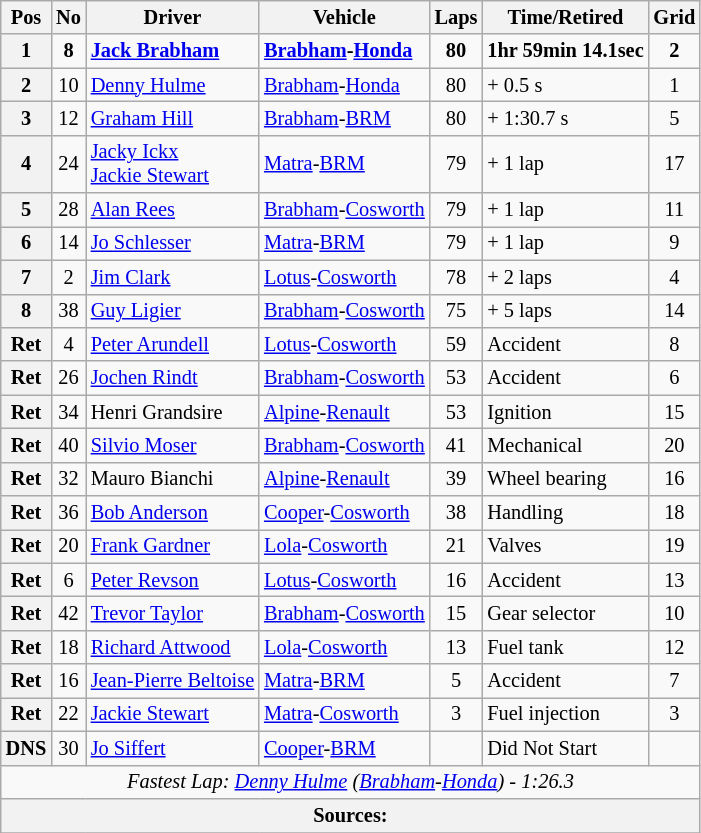<table class="wikitable" style="font-size: 85%;">
<tr>
<th>Pos</th>
<th>No</th>
<th>Driver</th>
<th>Vehicle</th>
<th>Laps</th>
<th>Time/Retired</th>
<th>Grid</th>
</tr>
<tr>
<th>1</th>
<td align="center"><strong>8</strong></td>
<td> <strong><a href='#'>Jack Brabham</a></strong></td>
<td><strong><a href='#'>Brabham</a>-<a href='#'>Honda</a></strong></td>
<td align="center"><strong>80</strong></td>
<td><strong>1hr 59min 14.1sec</strong></td>
<td align="center"><strong>2</strong></td>
</tr>
<tr>
<th>2</th>
<td align="center">10</td>
<td> <a href='#'>Denny Hulme</a></td>
<td><a href='#'>Brabham</a>-<a href='#'>Honda</a></td>
<td align="center">80</td>
<td>+ 0.5 s</td>
<td align="center">1</td>
</tr>
<tr>
<th>3</th>
<td align="center">12</td>
<td> <a href='#'>Graham Hill</a></td>
<td><a href='#'>Brabham</a>-<a href='#'>BRM</a></td>
<td align="center">80</td>
<td>+ 1:30.7 s</td>
<td align="center">5</td>
</tr>
<tr>
<th>4</th>
<td align="center">24</td>
<td> <a href='#'>Jacky Ickx</a><br> <a href='#'>Jackie Stewart</a></td>
<td><a href='#'>Matra</a>-<a href='#'>BRM</a></td>
<td align="center">79</td>
<td>+ 1 lap</td>
<td align="center">17</td>
</tr>
<tr>
<th>5</th>
<td align="center">28</td>
<td> <a href='#'>Alan Rees</a></td>
<td><a href='#'>Brabham</a>-<a href='#'>Cosworth</a></td>
<td align="center">79</td>
<td>+ 1 lap</td>
<td align="center">11</td>
</tr>
<tr>
<th>6</th>
<td align="center">14</td>
<td> <a href='#'>Jo Schlesser</a></td>
<td><a href='#'>Matra</a>-<a href='#'>BRM</a></td>
<td align="center">79</td>
<td>+ 1 lap</td>
<td align="center">9</td>
</tr>
<tr>
<th>7</th>
<td align="center">2</td>
<td> <a href='#'>Jim Clark</a></td>
<td><a href='#'>Lotus</a>-<a href='#'>Cosworth</a></td>
<td align="center">78</td>
<td>+ 2 laps</td>
<td align="center">4</td>
</tr>
<tr>
<th>8</th>
<td align="center">38</td>
<td> <a href='#'>Guy Ligier</a></td>
<td><a href='#'>Brabham</a>-<a href='#'>Cosworth</a></td>
<td align="center">75</td>
<td>+ 5 laps</td>
<td align="center">14</td>
</tr>
<tr>
<th>Ret</th>
<td align="center">4</td>
<td> <a href='#'>Peter Arundell</a></td>
<td><a href='#'>Lotus</a>-<a href='#'>Cosworth</a></td>
<td align="center">59</td>
<td>Accident</td>
<td align="center">8</td>
</tr>
<tr>
<th>Ret</th>
<td align="center">26</td>
<td> <a href='#'>Jochen Rindt</a></td>
<td><a href='#'>Brabham</a>-<a href='#'>Cosworth</a></td>
<td align="center">53</td>
<td>Accident</td>
<td align="center">6</td>
</tr>
<tr>
<th>Ret</th>
<td align="center">34</td>
<td> Henri Grandsire</td>
<td><a href='#'>Alpine</a>-<a href='#'>Renault</a></td>
<td align="center">53</td>
<td>Ignition</td>
<td align="center">15</td>
</tr>
<tr>
<th>Ret</th>
<td align="center">40</td>
<td> <a href='#'>Silvio Moser</a></td>
<td><a href='#'>Brabham</a>-<a href='#'>Cosworth</a></td>
<td align="center">41</td>
<td>Mechanical</td>
<td align="center">20</td>
</tr>
<tr>
<th>Ret</th>
<td align="center">32</td>
<td> Mauro Bianchi</td>
<td><a href='#'>Alpine</a>-<a href='#'>Renault</a></td>
<td align="center">39</td>
<td>Wheel bearing</td>
<td align="center">16</td>
</tr>
<tr>
<th>Ret</th>
<td align="center">36</td>
<td> <a href='#'>Bob Anderson</a></td>
<td><a href='#'>Cooper</a>-<a href='#'>Cosworth</a></td>
<td align="center">38</td>
<td>Handling</td>
<td align="center">18</td>
</tr>
<tr>
<th>Ret</th>
<td align="center">20</td>
<td> <a href='#'>Frank Gardner</a></td>
<td><a href='#'>Lola</a>-<a href='#'>Cosworth</a></td>
<td align="center">21</td>
<td>Valves</td>
<td align="center">19</td>
</tr>
<tr>
<th>Ret</th>
<td align="center">6</td>
<td> <a href='#'>Peter Revson</a></td>
<td><a href='#'>Lotus</a>-<a href='#'>Cosworth</a></td>
<td align="center">16</td>
<td>Accident</td>
<td align="center">13</td>
</tr>
<tr>
<th>Ret</th>
<td align="center">42</td>
<td> <a href='#'>Trevor Taylor</a></td>
<td><a href='#'>Brabham</a>-<a href='#'>Cosworth</a></td>
<td align="center">15</td>
<td>Gear selector</td>
<td align="center">10</td>
</tr>
<tr>
<th>Ret</th>
<td align="center">18</td>
<td> <a href='#'>Richard Attwood</a></td>
<td><a href='#'>Lola</a>-<a href='#'>Cosworth</a></td>
<td align="center">13</td>
<td>Fuel tank</td>
<td align="center">12</td>
</tr>
<tr>
<th>Ret</th>
<td align="center">16</td>
<td> <a href='#'>Jean-Pierre Beltoise</a></td>
<td><a href='#'>Matra</a>-<a href='#'>BRM</a></td>
<td align="center">5</td>
<td>Accident</td>
<td align="center">7</td>
</tr>
<tr>
<th>Ret</th>
<td align="center">22</td>
<td> <a href='#'>Jackie Stewart</a></td>
<td><a href='#'>Matra</a>-<a href='#'>Cosworth</a></td>
<td align="center">3</td>
<td>Fuel injection</td>
<td align="center">3</td>
</tr>
<tr>
<th>DNS</th>
<td align="center">30</td>
<td> <a href='#'>Jo Siffert</a></td>
<td><a href='#'>Cooper</a>-<a href='#'>BRM</a></td>
<td></td>
<td>Did Not Start</td>
<td></td>
</tr>
<tr>
<td colspan="8" align="center"><em>Fastest Lap: <a href='#'>Denny Hulme</a> (<a href='#'>Brabham</a>-<a href='#'>Honda</a>) - 1:26.3</em></td>
</tr>
<tr>
<th colspan="8">Sources:</th>
</tr>
<tr>
</tr>
</table>
